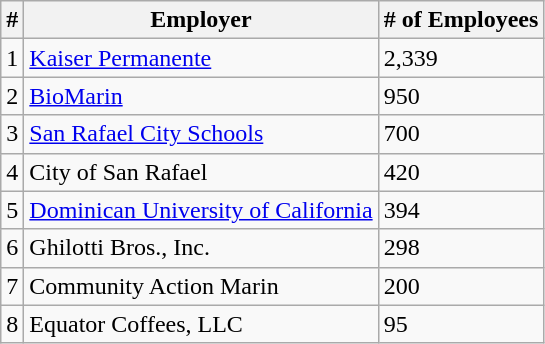<table class="wikitable">
<tr>
<th>#</th>
<th>Employer</th>
<th># of Employees</th>
</tr>
<tr>
<td>1</td>
<td><a href='#'>Kaiser Permanente</a></td>
<td>2,339</td>
</tr>
<tr>
<td>2</td>
<td><a href='#'>BioMarin</a></td>
<td>950</td>
</tr>
<tr>
<td>3</td>
<td><a href='#'>San Rafael City Schools</a></td>
<td>700</td>
</tr>
<tr>
<td>4</td>
<td>City of San Rafael</td>
<td>420</td>
</tr>
<tr>
<td>5</td>
<td><a href='#'>Dominican University of California</a></td>
<td>394</td>
</tr>
<tr>
<td>6</td>
<td>Ghilotti Bros., Inc.</td>
<td>298</td>
</tr>
<tr>
<td>7</td>
<td>Community Action Marin</td>
<td>200</td>
</tr>
<tr>
<td>8</td>
<td>Equator Coffees, LLC</td>
<td>95</td>
</tr>
</table>
